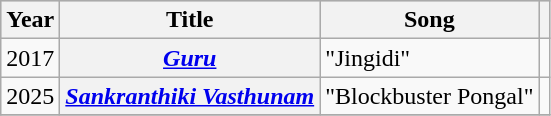<table class="wikitable sortable plainrowheaders">
<tr style="background:#ccc; text-align:center;">
<th scope="col">Year</th>
<th scope="col">Title</th>
<th scope="col">Song</th>
<th scope="col" class="unsortable"></th>
</tr>
<tr>
<td>2017</td>
<th scope="row"><em><a href='#'>Guru</a></em></th>
<td>"Jingidi"</td>
<td></td>
</tr>
<tr>
<td>2025</td>
<th scope="row"><em><a href='#'>Sankranthiki Vasthunam</a></em></th>
<td>"Blockbuster Pongal"</td>
<td></td>
</tr>
<tr>
</tr>
</table>
